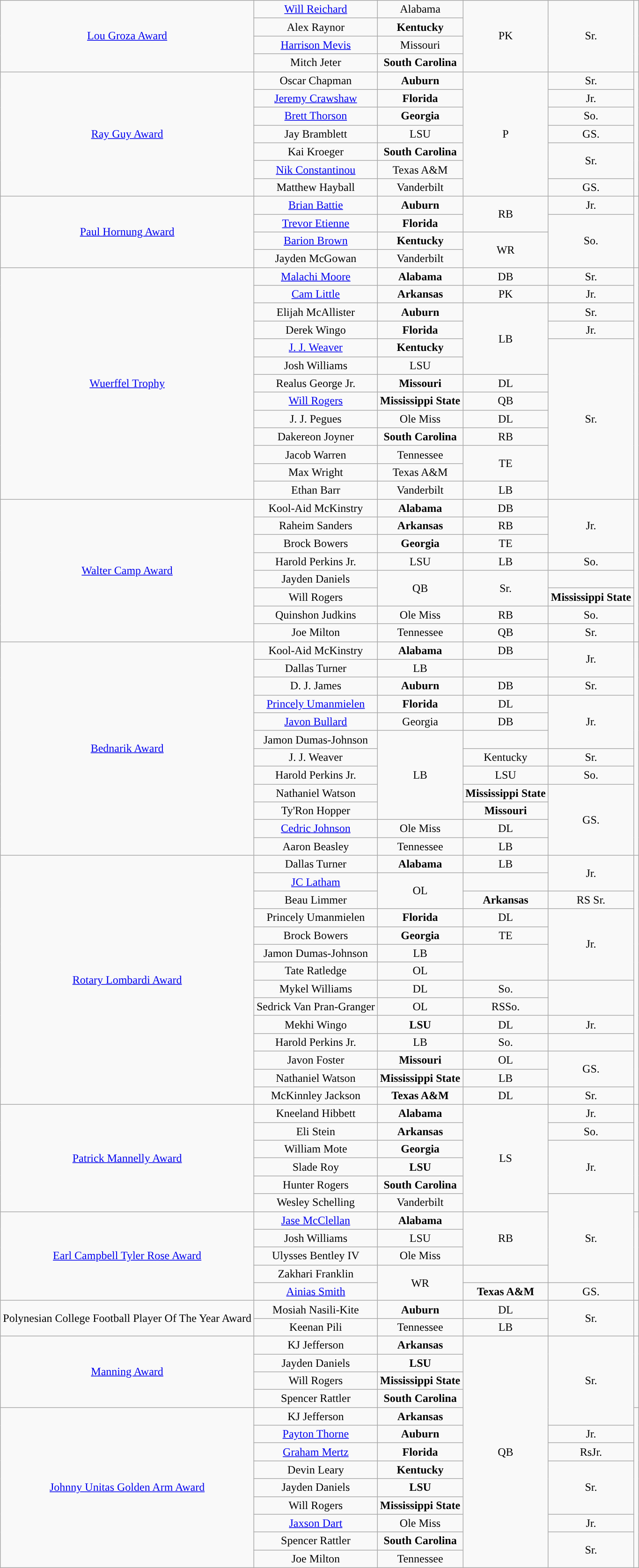<table class="wikitable" style="text-align:center;">
<tr>
<td rowspan=4><a href='#'>Lou Groza Award</a></td>
<td><a href='#'>Will Reichard</a></td>
<td>Alabama</td>
<td rowspan=4>PK</td>
<td rowspan=4>Sr.</td>
<td rowspan=4></td>
</tr>
<tr>
<td>Alex Raynor</td>
<td><strong>Kentucky</strong></td>
</tr>
<tr>
<td><a href='#'>Harrison Mevis</a></td>
<td>Missouri</td>
</tr>
<tr>
<td>Mitch Jeter</td>
<td><strong>South Carolina</strong></td>
</tr>
<tr>
<td rowspan=7><a href='#'>Ray Guy Award</a></td>
<td>Oscar Chapman</td>
<td><strong>Auburn</strong></td>
<td rowspan=7>P</td>
<td>Sr.</td>
<td rowspan=7></td>
</tr>
<tr>
<td><a href='#'>Jeremy Crawshaw</a></td>
<td><strong>Florida</strong></td>
<td>Jr.</td>
</tr>
<tr>
<td><a href='#'>Brett Thorson</a></td>
<td><strong>Georgia</strong></td>
<td>So.</td>
</tr>
<tr>
<td>Jay Bramblett</td>
<td>LSU</td>
<td>GS.</td>
</tr>
<tr>
<td>Kai Kroeger</td>
<td><strong>South Carolina</strong></td>
<td rowspan=2>Sr.</td>
</tr>
<tr>
<td><a href='#'>Nik Constantinou</a></td>
<td>Texas A&M</td>
</tr>
<tr>
<td>Matthew Hayball</td>
<td>Vanderbilt</td>
<td>GS.</td>
</tr>
<tr>
<td rowspan=4><a href='#'>Paul Hornung Award</a></td>
<td><a href='#'>Brian Battie</a></td>
<td><strong>Auburn</strong></td>
<td rowspan=2>RB</td>
<td>Jr.</td>
<td rowspan=4></td>
</tr>
<tr>
<td><a href='#'>Trevor Etienne</a></td>
<td><strong>Florida</strong></td>
<td rowspan=3>So.</td>
</tr>
<tr>
<td><a href='#'>Barion Brown</a></td>
<td><strong>Kentucky</strong></td>
<td rowspan=2>WR</td>
</tr>
<tr>
<td>Jayden McGowan</td>
<td>Vanderbilt</td>
</tr>
<tr>
<td rowspan=13><a href='#'>Wuerffel Trophy</a></td>
<td><a href='#'>Malachi Moore</a></td>
<td><strong>Alabama</strong></td>
<td>DB</td>
<td>Sr.</td>
<td rowspan=13></td>
</tr>
<tr>
<td><a href='#'>Cam Little</a></td>
<td><strong>Arkansas</strong></td>
<td>PK</td>
<td>Jr.</td>
</tr>
<tr>
<td>Elijah McAllister</td>
<td><strong>Auburn</strong></td>
<td rowspan=4>LB</td>
<td>Sr.</td>
</tr>
<tr>
<td>Derek Wingo</td>
<td><strong>Florida</strong></td>
<td>Jr.</td>
</tr>
<tr>
<td><a href='#'>J. J. Weaver</a></td>
<td><strong>Kentucky</strong></td>
<td rowspan=9>Sr.</td>
</tr>
<tr>
<td>Josh Williams</td>
<td>LSU</td>
</tr>
<tr>
<td>Realus George Jr.</td>
<td><strong>Missouri</strong></td>
<td>DL</td>
</tr>
<tr>
<td><a href='#'>Will Rogers</a></td>
<td><strong>Mississippi State</strong></td>
<td>QB</td>
</tr>
<tr>
<td>J. J. Pegues</td>
<td>Ole Miss</td>
<td>DL</td>
</tr>
<tr>
<td>Dakereon Joyner</td>
<td><strong>South Carolina</strong></td>
<td>RB</td>
</tr>
<tr>
<td>Jacob Warren</td>
<td>Tennessee</td>
<td rowspan=2>TE</td>
</tr>
<tr>
<td>Max Wright</td>
<td>Texas A&M</td>
</tr>
<tr>
<td>Ethan Barr</td>
<td>Vanderbilt</td>
<td>LB</td>
</tr>
<tr>
<td rowspan=8><a href='#'>Walter Camp Award</a></td>
<td>Kool-Aid McKinstry</td>
<td><strong>Alabama</strong></td>
<td>DB</td>
<td rowspan=3>Jr.</td>
<td rowspan=8></td>
</tr>
<tr>
<td>Raheim Sanders</td>
<td><strong>Arkansas</strong></td>
<td>RB</td>
</tr>
<tr>
<td>Brock Bowers</td>
<td><strong>Georgia</strong></td>
<td>TE</td>
</tr>
<tr>
<td>Harold Perkins Jr.</td>
<td>LSU</td>
<td>LB</td>
<td>So.</td>
</tr>
<tr>
<td>Jayden Daniels</td>
<td rowspan=2>QB</td>
<td rowspan=2>Sr.</td>
</tr>
<tr>
<td>Will Rogers</td>
<td><strong>Mississippi State</strong></td>
</tr>
<tr>
<td>Quinshon Judkins</td>
<td>Ole Miss</td>
<td>RB</td>
<td>So.</td>
</tr>
<tr>
<td>Joe Milton</td>
<td>Tennessee</td>
<td>QB</td>
<td>Sr.</td>
</tr>
<tr>
<td rowspan=12><a href='#'>Bednarik Award</a></td>
<td>Kool-Aid McKinstry</td>
<td><strong>Alabama</strong></td>
<td>DB</td>
<td rowspan=2>Jr.</td>
<td rowspan=12></td>
</tr>
<tr>
<td>Dallas Turner</td>
<td>LB</td>
</tr>
<tr>
<td>D. J. James</td>
<td><strong>Auburn</strong></td>
<td>DB</td>
<td>Sr.</td>
</tr>
<tr>
<td><a href='#'>Princely Umanmielen</a></td>
<td><strong>Florida</strong></td>
<td>DL</td>
<td rowspan=3>Jr.</td>
</tr>
<tr>
<td><a href='#'>Javon Bullard</a></td>
<td>Georgia</td>
<td>DB</td>
</tr>
<tr>
<td>Jamon Dumas-Johnson</td>
<td rowspan=5>LB</td>
</tr>
<tr>
<td>J. J. Weaver</td>
<td>Kentucky</td>
<td>Sr.</td>
</tr>
<tr>
<td>Harold Perkins Jr.</td>
<td>LSU</td>
<td>So.</td>
</tr>
<tr>
<td>Nathaniel Watson</td>
<td><strong>Mississippi State</strong></td>
<td rowspan=4>GS.</td>
</tr>
<tr>
<td>Ty'Ron Hopper</td>
<td><strong>Missouri</strong></td>
</tr>
<tr>
<td><a href='#'>Cedric Johnson</a></td>
<td>Ole Miss</td>
<td>DL</td>
</tr>
<tr>
<td>Aaron Beasley</td>
<td>Tennessee</td>
<td>LB</td>
</tr>
<tr>
<td rowspan=14><a href='#'>Rotary Lombardi Award</a></td>
<td>Dallas Turner</td>
<td><strong>Alabama</strong></td>
<td>LB</td>
<td rowspan=2>Jr.</td>
<td rowspan=14></td>
</tr>
<tr>
<td><a href='#'>JC Latham</a></td>
<td rowspan=2>OL</td>
</tr>
<tr>
<td>Beau Limmer</td>
<td><strong>Arkansas</strong></td>
<td>RS Sr.</td>
</tr>
<tr>
<td>Princely Umanmielen</td>
<td><strong>Florida</strong></td>
<td>DL</td>
<td rowspan=4>Jr.</td>
</tr>
<tr>
<td>Brock Bowers</td>
<td><strong>Georgia</strong></td>
<td>TE</td>
</tr>
<tr>
<td>Jamon Dumas-Johnson</td>
<td>LB</td>
</tr>
<tr>
<td>Tate Ratledge</td>
<td>OL</td>
</tr>
<tr>
<td>Mykel Williams</td>
<td>DL</td>
<td>So.</td>
</tr>
<tr>
<td>Sedrick Van Pran-Granger</td>
<td>OL</td>
<td>RSSo.</td>
</tr>
<tr>
<td>Mekhi Wingo</td>
<td><strong>LSU</strong></td>
<td>DL</td>
<td>Jr.</td>
</tr>
<tr>
<td>Harold Perkins Jr.</td>
<td>LB</td>
<td>So.</td>
</tr>
<tr>
<td>Javon Foster</td>
<td><strong>Missouri</strong></td>
<td>OL</td>
<td rowspan=2>GS.</td>
</tr>
<tr>
<td>Nathaniel Watson</td>
<td><strong>Mississippi State</strong></td>
<td>LB</td>
</tr>
<tr>
<td>McKinnley Jackson</td>
<td><strong>Texas A&M</strong></td>
<td>DL</td>
<td>Sr.</td>
</tr>
<tr>
<td rowspan=6><a href='#'>Patrick Mannelly Award</a></td>
<td>Kneeland Hibbett</td>
<td><strong>Alabama</strong></td>
<td rowspan=6>LS</td>
<td>Jr.</td>
<td rowspan=6></td>
</tr>
<tr>
<td>Eli Stein</td>
<td><strong>Arkansas</strong></td>
<td>So.</td>
</tr>
<tr>
<td>William Mote</td>
<td><strong>Georgia</strong></td>
<td rowspan=3>Jr.</td>
</tr>
<tr>
<td>Slade Roy</td>
<td><strong>LSU</strong></td>
</tr>
<tr>
<td>Hunter Rogers</td>
<td><strong>South Carolina</strong></td>
</tr>
<tr>
<td>Wesley Schelling</td>
<td>Vanderbilt</td>
<td rowspan=5>Sr.</td>
</tr>
<tr>
<td rowspan=5><a href='#'>Earl Campbell Tyler Rose Award</a></td>
<td><a href='#'>Jase McClellan</a></td>
<td><strong>Alabama</strong></td>
<td rowspan=3>RB</td>
<td rowspan=5></td>
</tr>
<tr>
<td>Josh Williams</td>
<td>LSU</td>
</tr>
<tr>
<td>Ulysses Bentley IV</td>
<td>Ole Miss</td>
</tr>
<tr>
<td>Zakhari Franklin</td>
<td rowspan=2>WR</td>
</tr>
<tr>
<td><a href='#'>Ainias Smith</a></td>
<td><strong>Texas A&M</strong></td>
<td>GS.</td>
</tr>
<tr>
<td rowspan=2>Polynesian College Football Player Of The Year Award</td>
<td>Mosiah Nasili-Kite</td>
<td><strong>Auburn</strong></td>
<td>DL</td>
<td rowspan=2> Sr.</td>
<td rowspan=2></td>
</tr>
<tr>
<td>Keenan Pili</td>
<td>Tennessee</td>
<td>LB</td>
</tr>
<tr>
<td rowspan=4><a href='#'>Manning Award</a></td>
<td>KJ Jefferson</td>
<td><strong>Arkansas</strong></td>
<td rowspan=13>QB</td>
<td rowspan=5>Sr.</td>
<td rowspan=4></td>
</tr>
<tr>
<td>Jayden Daniels</td>
<td><strong>LSU</strong></td>
</tr>
<tr>
<td>Will Rogers</td>
<td><strong>Mississippi State</strong></td>
</tr>
<tr>
<td>Spencer Rattler</td>
<td><strong>South Carolina</strong></td>
</tr>
<tr>
<td rowspan=9><a href='#'>Johnny Unitas Golden Arm Award</a></td>
<td>KJ Jefferson</td>
<td><strong>Arkansas</strong></td>
<td rowspan=9></td>
</tr>
<tr>
<td><a href='#'>Payton Thorne</a></td>
<td><strong>Auburn</strong></td>
<td>Jr.</td>
</tr>
<tr>
<td><a href='#'>Graham Mertz</a></td>
<td><strong>Florida</strong></td>
<td>RsJr.</td>
</tr>
<tr>
<td>Devin Leary</td>
<td><strong>Kentucky</strong></td>
<td rowspan=3>Sr.</td>
</tr>
<tr>
<td>Jayden Daniels</td>
<td><strong>LSU</strong></td>
</tr>
<tr>
<td>Will Rogers</td>
<td><strong>Mississippi State</strong></td>
</tr>
<tr>
<td><a href='#'>Jaxson Dart</a></td>
<td>Ole Miss</td>
<td>Jr.</td>
</tr>
<tr>
<td>Spencer Rattler</td>
<td><strong>South Carolina</strong></td>
<td rowspan=2>Sr.</td>
</tr>
<tr>
<td>Joe Milton</td>
<td>Tennessee</td>
</tr>
</table>
